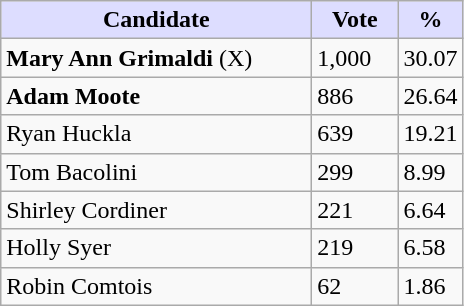<table class="wikitable">
<tr>
<th style="background:#ddf; width:200px;">Candidate</th>
<th style="background:#ddf; width:50px;">Vote</th>
<th style="background:#ddf; width:30px;">%</th>
</tr>
<tr>
<td><strong>Mary Ann Grimaldi</strong> (X)</td>
<td>1,000</td>
<td>30.07</td>
</tr>
<tr>
<td><strong>Adam Moote</strong></td>
<td>886</td>
<td>26.64</td>
</tr>
<tr>
<td>Ryan Huckla</td>
<td>639</td>
<td>19.21</td>
</tr>
<tr>
<td>Tom Bacolini</td>
<td>299</td>
<td>8.99</td>
</tr>
<tr>
<td>Shirley Cordiner</td>
<td>221</td>
<td>6.64</td>
</tr>
<tr>
<td>Holly Syer</td>
<td>219</td>
<td>6.58</td>
</tr>
<tr>
<td>Robin Comtois</td>
<td>62</td>
<td>1.86</td>
</tr>
</table>
